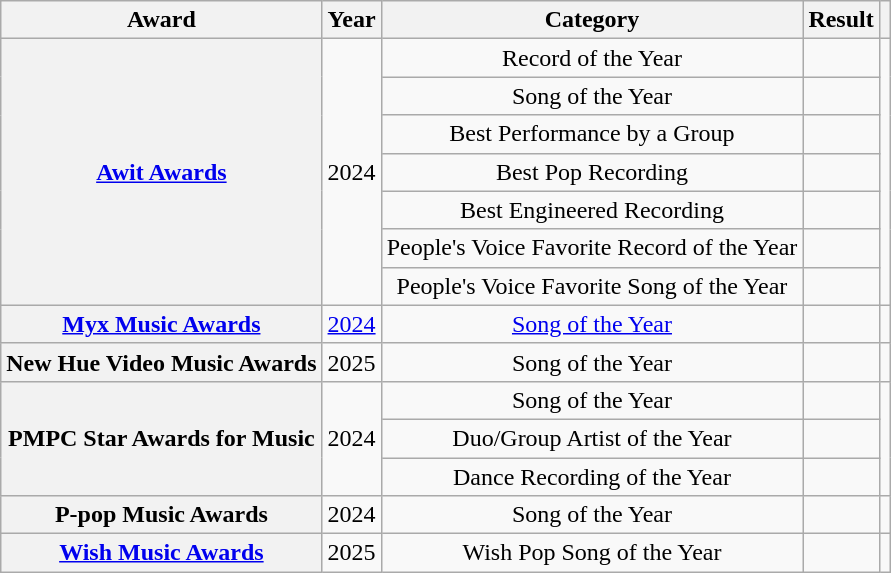<table class="wikitable sortable plainrowheaders" style="text-align:center;">
<tr>
<th scope="col">Award</th>
<th scope="col">Year</th>
<th scope="col">Category</th>
<th scope="col">Result</th>
<th scope="col" class="unsortable"></th>
</tr>
<tr>
<th rowspan="7" scope="row"><a href='#'>Awit Awards</a></th>
<td rowspan="7">2024</td>
<td>Record of the Year</td>
<td></td>
<td rowspan="7"></td>
</tr>
<tr>
<td>Song of the Year</td>
<td></td>
</tr>
<tr>
<td>Best Performance by a Group</td>
<td></td>
</tr>
<tr>
<td>Best Pop Recording</td>
<td></td>
</tr>
<tr>
<td>Best Engineered Recording</td>
<td></td>
</tr>
<tr>
<td>People's Voice Favorite Record of the Year</td>
<td></td>
</tr>
<tr>
<td>People's Voice Favorite Song of the Year</td>
<td></td>
</tr>
<tr>
<th scope="row"><a href='#'>Myx Music Awards</a></th>
<td><a href='#'>2024</a></td>
<td><a href='#'>Song of the Year</a></td>
<td></td>
<td></td>
</tr>
<tr>
<th scope="row">New Hue Video Music Awards</th>
<td>2025</td>
<td>Song of the Year</td>
<td></td>
<td></td>
</tr>
<tr>
<th rowspan="3" scope="row">PMPC Star Awards for Music</th>
<td rowspan="3">2024</td>
<td>Song of the Year</td>
<td></td>
<td rowspan="3"></td>
</tr>
<tr>
<td>Duo/Group Artist of the Year</td>
<td></td>
</tr>
<tr>
<td>Dance Recording of the Year</td>
<td></td>
</tr>
<tr>
<th scope="row">P-pop Music Awards</th>
<td>2024</td>
<td>Song of the Year</td>
<td></td>
<td></td>
</tr>
<tr>
<th scope="row"><a href='#'>Wish Music Awards</a></th>
<td>2025</td>
<td>Wish Pop Song of the Year</td>
<td></td>
<td></td>
</tr>
</table>
